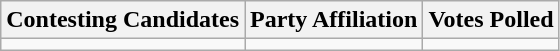<table class="wikitable sortable">
<tr>
<th>Contesting Candidates</th>
<th>Party Affiliation</th>
<th>Votes Polled</th>
</tr>
<tr>
<td></td>
<td></td>
<td></td>
</tr>
</table>
